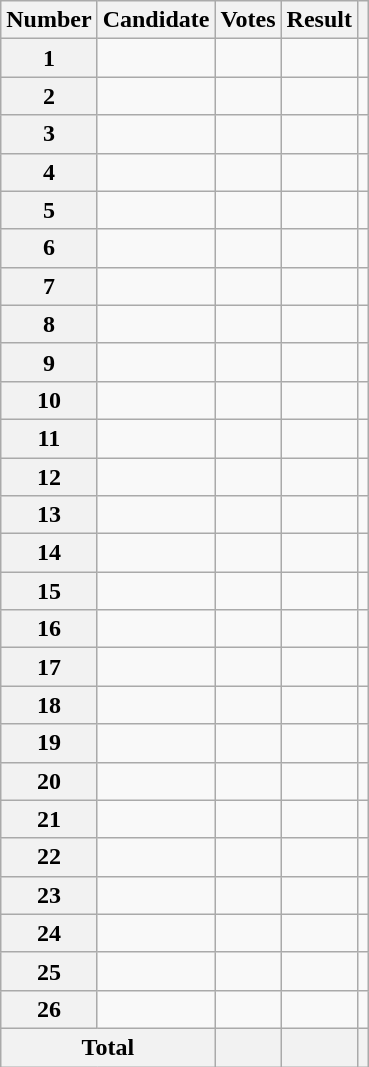<table class="wikitable sortable">
<tr>
<th scope="col">Number</th>
<th scope="col">Candidate</th>
<th scope="col">Votes</th>
<th scope="col">Result</th>
<th scope="col" class="unsortable"></th>
</tr>
<tr>
<th scope="row">1</th>
<td></td>
<td style="text-align:right"></td>
<td></td>
<td></td>
</tr>
<tr>
<th scope="row">2</th>
<td></td>
<td style="text-align:right"></td>
<td></td>
<td></td>
</tr>
<tr>
<th scope="row">3</th>
<td></td>
<td style="text-align:right"></td>
<td></td>
<td></td>
</tr>
<tr>
<th scope="row">4</th>
<td></td>
<td style="text-align:right"></td>
<td></td>
<td></td>
</tr>
<tr>
<th scope="row">5</th>
<td></td>
<td style="text-align:right"></td>
<td></td>
<td></td>
</tr>
<tr>
<th scope="row">6</th>
<td></td>
<td style="text-align:right"></td>
<td></td>
<td></td>
</tr>
<tr>
<th scope="row">7</th>
<td></td>
<td style="text-align:right"></td>
<td></td>
<td></td>
</tr>
<tr>
<th scope="row">8</th>
<td></td>
<td style="text-align:right"></td>
<td></td>
<td></td>
</tr>
<tr>
<th scope="row">9</th>
<td></td>
<td style="text-align:right"></td>
<td></td>
<td></td>
</tr>
<tr>
<th scope="row">10</th>
<td></td>
<td style="text-align:right"></td>
<td></td>
<td></td>
</tr>
<tr>
<th scope="row">11</th>
<td></td>
<td style="text-align:right"></td>
<td></td>
<td></td>
</tr>
<tr>
<th scope="row">12</th>
<td></td>
<td style="text-align:right"></td>
<td></td>
<td></td>
</tr>
<tr>
<th scope="row">13</th>
<td></td>
<td style="text-align:right"></td>
<td></td>
<td></td>
</tr>
<tr>
<th scope="row">14</th>
<td></td>
<td style="text-align:right"></td>
<td></td>
<td></td>
</tr>
<tr>
<th scope="row">15</th>
<td></td>
<td style="text-align:right"></td>
<td></td>
<td></td>
</tr>
<tr>
<th scope="row">16</th>
<td></td>
<td style="text-align:right"></td>
<td></td>
<td></td>
</tr>
<tr>
<th scope="row">17</th>
<td></td>
<td style="text-align:right"></td>
<td></td>
<td></td>
</tr>
<tr>
<th scope="row">18</th>
<td></td>
<td style="text-align:right"></td>
<td></td>
<td></td>
</tr>
<tr>
<th scope="row">19</th>
<td></td>
<td style="text-align:right"></td>
<td></td>
<td></td>
</tr>
<tr>
<th scope="row">20</th>
<td></td>
<td style="text-align:right"></td>
<td></td>
<td></td>
</tr>
<tr>
<th scope="row">21</th>
<td></td>
<td style="text-align:right"></td>
<td></td>
<td></td>
</tr>
<tr>
<th scope="row">22</th>
<td></td>
<td style="text-align:right"></td>
<td></td>
<td></td>
</tr>
<tr>
<th scope="row">23</th>
<td></td>
<td style="text-align:right"></td>
<td></td>
<td></td>
</tr>
<tr>
<th scope="row">24</th>
<td></td>
<td style="text-align:right"></td>
<td></td>
<td></td>
</tr>
<tr>
<th scope="row">25</th>
<td></td>
<td style="text-align:right"></td>
<td></td>
<td></td>
</tr>
<tr>
<th scope="row">26</th>
<td></td>
<td style="text-align:right"></td>
<td></td>
<td></td>
</tr>
<tr class="sortbottom">
<th scope="row" colspan="2">Total</th>
<th style="text-align:right"></th>
<th></th>
<th></th>
</tr>
</table>
